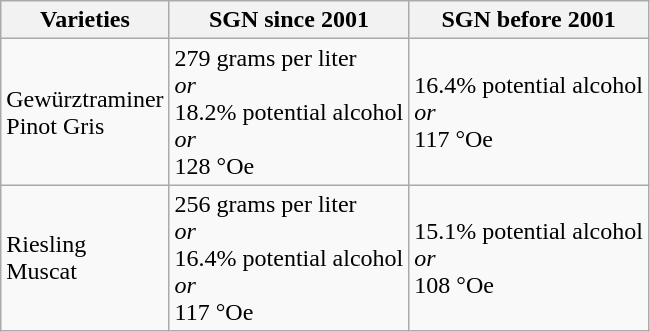<table class="wikitable">
<tr>
<th>Varieties</th>
<th>SGN since 2001</th>
<th>SGN before 2001</th>
</tr>
<tr>
<td>Gewürztraminer <br> Pinot Gris</td>
<td>279 grams per liter <br> <em>or</em> <br> 18.2% potential alcohol <br> <em>or</em> <br> 128 °Oe</td>
<td>16.4% potential alcohol <br> <em>or</em> <br> 117 °Oe</td>
</tr>
<tr>
<td>Riesling <br> Muscat</td>
<td>256 grams per liter <br> <em>or</em> <br> 16.4% potential alcohol <br> <em>or</em> <br> 117 °Oe</td>
<td>15.1% potential alcohol <br> <em>or</em> <br> 108 °Oe</td>
</tr>
</table>
